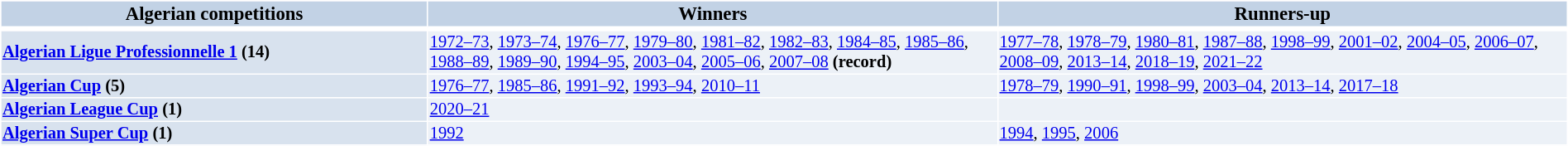<table width="100%" style="background: #a4k5v9; border: 1px solid #AAAAAA; border-collapse: collapse; border-color: white; color: black; font-size: 95%;" border="1" cellspacing="0">
<tr style="background:#C2D2E5">
<th width="27%"> <strong>Algerian competitions</strong></th>
<th width="36%"><strong>Winners</strong></th>
<th width="36%"><strong>Runners-up</strong></th>
</tr>
<tr style="font-size:90%;">
<td></td>
</tr>
<tr style="font-size:90%;">
<td bgcolor="#d8e2ee"><strong><a href='#'>Algerian Ligue Professionnelle 1</a> (14)</strong></td>
<td bgcolor="#ecf1f7"><a href='#'>1972–73</a>, <a href='#'>1973–74</a>, <a href='#'>1976–77</a>, <a href='#'>1979–80</a>, <a href='#'>1981–82</a>, <a href='#'>1982–83</a>, <a href='#'>1984–85</a>, <a href='#'>1985–86</a>, <a href='#'>1988–89</a>, <a href='#'>1989–90</a>, <a href='#'>1994–95</a>, <a href='#'>2003–04</a>, <a href='#'>2005–06</a>, <a href='#'>2007–08</a> <strong>(record)</strong></td>
<td bgcolor="#ecf1f7"><a href='#'>1977–78</a>, <a href='#'>1978–79</a>, <a href='#'>1980–81</a>, <a href='#'>1987–88</a>, <a href='#'>1998–99</a>, <a href='#'>2001–02</a>, <a href='#'>2004–05</a>, <a href='#'>2006–07</a>, <a href='#'>2008–09</a>, <a href='#'>2013–14</a>, <a href='#'>2018–19</a>, <a href='#'>2021–22</a></td>
</tr>
<tr style="font-size:90%;">
<td bgcolor="#d8e2ee"><strong><a href='#'>Algerian Cup</a> (5)</strong></td>
<td bgcolor="#ecf1f7"><a href='#'>1976–77</a>, <a href='#'>1985–86</a>, <a href='#'>1991–92</a>, <a href='#'>1993–94</a>, <a href='#'>2010–11</a></td>
<td bgcolor="#ecf1f7"><a href='#'>1978–79</a>, <a href='#'>1990–91</a>, <a href='#'>1998–99</a>, <a href='#'>2003–04</a>, <a href='#'>2013–14</a>, <a href='#'>2017–18</a></td>
</tr>
<tr style="font-size:90%;">
<td bgcolor="#d8e2ee"><strong><a href='#'>Algerian League Cup</a> (1)</strong></td>
<td bgcolor="#ecf1f7"><a href='#'>2020–21</a></td>
<td bgcolor="#ecf1f7"></td>
</tr>
<tr style="font-size:90%;">
<td bgcolor="#d8e2ee"><strong><a href='#'>Algerian Super Cup</a> (1)</strong></td>
<td bgcolor="#ecf1f7"><a href='#'>1992</a></td>
<td bgcolor="#ecf1f7"><a href='#'>1994</a>, <a href='#'>1995</a>, <a href='#'>2006</a></td>
</tr>
<tr style="font-size:90%;">
</tr>
</table>
